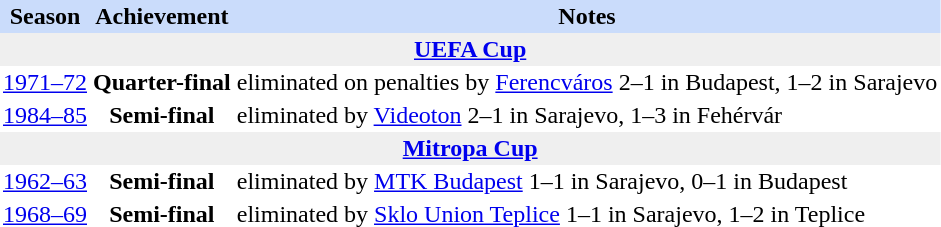<table class="toccolours" border="0" cellpadding="2" cellspacing="0" align="left" style="margin:0.5em;">
<tr bgcolor=#CADCFB>
<th>Season</th>
<th>Achievement</th>
<th>Notes</th>
</tr>
<tr>
<th colspan="4" bgcolor=#EFEFEF><a href='#'>UEFA Cup</a></th>
</tr>
<tr>
<td align="center"><a href='#'>1971–72</a></td>
<td align="center"><strong>Quarter-final</strong></td>
<td align="left">eliminated on penalties by  <a href='#'>Ferencváros</a> 2–1 in Budapest, 1–2 in Sarajevo</td>
</tr>
<tr>
<td align="center"><a href='#'>1984–85</a></td>
<td align="center"><strong>Semi-final</strong></td>
<td align="left">eliminated by  <a href='#'>Videoton</a> 2–1 in Sarajevo, 1–3 in Fehérvár</td>
</tr>
<tr>
<th colspan="4" bgcolor=#EFEFEF><a href='#'>Mitropa Cup</a></th>
</tr>
<tr>
<td align="center"><a href='#'>1962–63</a></td>
<td align="center"><strong>Semi-final</strong></td>
<td align="left">eliminated by  <a href='#'>MTK Budapest</a> 1–1 in Sarajevo, 0–1 in Budapest</td>
</tr>
<tr>
<td align="center"><a href='#'>1968–69</a></td>
<td align="center"><strong>Semi-final</strong></td>
<td align="left">eliminated by  <a href='#'>Sklo Union Teplice</a> 1–1 in Sarajevo, 1–2 in Teplice</td>
</tr>
<tr>
</tr>
</table>
